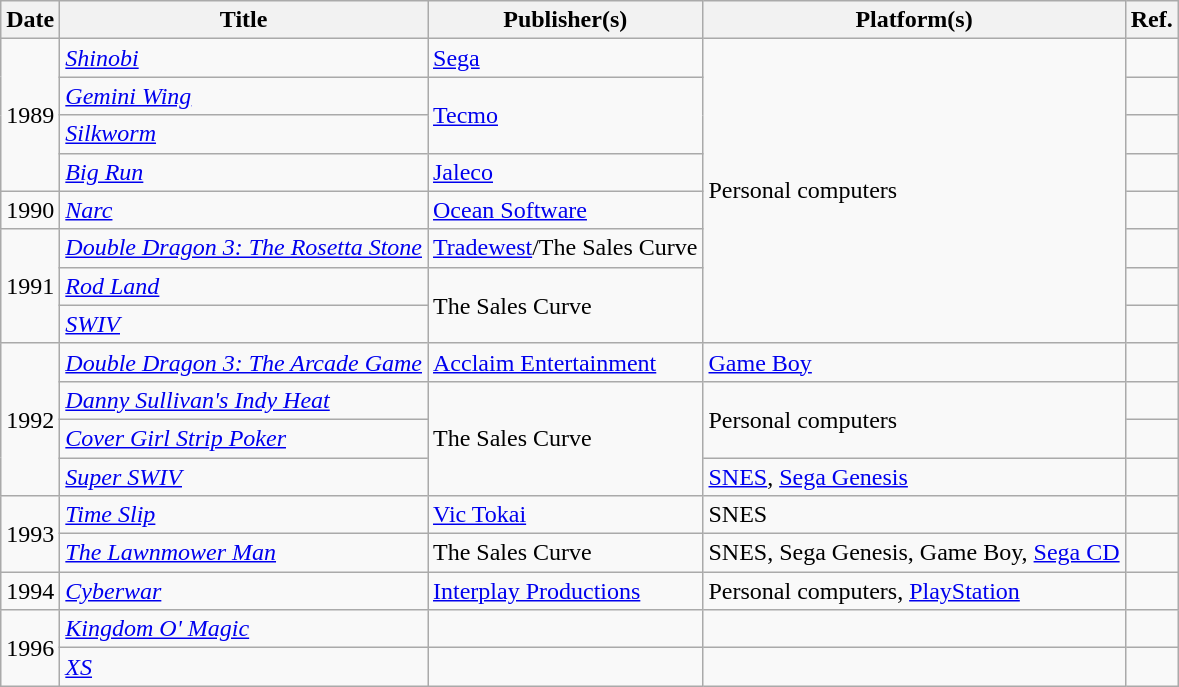<table class="wikitable">
<tr>
<th>Date</th>
<th>Title</th>
<th>Publisher(s)</th>
<th>Platform(s)</th>
<th>Ref.</th>
</tr>
<tr>
<td rowspan="4">1989</td>
<td><em><a href='#'>Shinobi</a></em></td>
<td><a href='#'>Sega</a></td>
<td rowspan="8">Personal computers</td>
<td></td>
</tr>
<tr>
<td><em><a href='#'>Gemini Wing</a></em></td>
<td rowspan="2"><a href='#'>Tecmo</a></td>
<td></td>
</tr>
<tr>
<td><em><a href='#'>Silkworm</a></em></td>
<td></td>
</tr>
<tr>
<td><a href='#'><em>Big Run</em></a></td>
<td><a href='#'>Jaleco</a></td>
<td></td>
</tr>
<tr>
<td>1990</td>
<td><em><a href='#'>Narc</a></em></td>
<td><a href='#'>Ocean Software</a></td>
<td></td>
</tr>
<tr>
<td rowspan="3">1991</td>
<td><em><a href='#'>Double Dragon 3: The Rosetta Stone</a></em></td>
<td><a href='#'>Tradewest</a>/The Sales Curve</td>
<td></td>
</tr>
<tr>
<td><em><a href='#'>Rod Land</a></em></td>
<td rowspan="2">The Sales Curve</td>
<td></td>
</tr>
<tr>
<td><em><a href='#'>SWIV</a></em></td>
<td></td>
</tr>
<tr>
<td rowspan="4">1992</td>
<td><em><a href='#'>Double Dragon 3: The Arcade Game</a></em></td>
<td><a href='#'>Acclaim Entertainment</a></td>
<td><a href='#'>Game Boy</a></td>
<td></td>
</tr>
<tr>
<td><em><a href='#'>Danny Sullivan's Indy Heat</a></em></td>
<td rowspan="3">The Sales Curve</td>
<td rowspan="2">Personal computers</td>
<td></td>
</tr>
<tr>
<td><em><a href='#'>Cover Girl Strip Poker</a></em></td>
<td></td>
</tr>
<tr>
<td><em><a href='#'>Super SWIV</a></em></td>
<td><a href='#'>SNES</a>, <a href='#'>Sega Genesis</a></td>
<td></td>
</tr>
<tr>
<td rowspan="2">1993</td>
<td><em><a href='#'>Time Slip</a></em></td>
<td><a href='#'>Vic Tokai</a></td>
<td>SNES</td>
<td></td>
</tr>
<tr>
<td><em><a href='#'>The Lawnmower Man</a></em></td>
<td>The Sales Curve</td>
<td>SNES, Sega Genesis, Game Boy, <a href='#'>Sega CD</a></td>
<td></td>
</tr>
<tr>
<td>1994</td>
<td><em><a href='#'>Cyberwar</a></em></td>
<td><a href='#'>Interplay Productions</a></td>
<td>Personal computers, <a href='#'>PlayStation</a></td>
<td></td>
</tr>
<tr>
<td rowspan="2">1996</td>
<td><em><a href='#'>Kingdom O' Magic</a></em></td>
<td></td>
<td></td>
<td></td>
</tr>
<tr>
<td><em><a href='#'>XS</a></em></td>
<td></td>
<td></td>
<td></td>
</tr>
</table>
